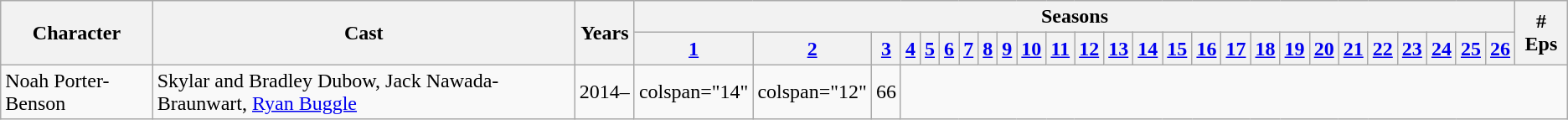<table class="wikitable">
<tr>
<th rowspan="2">Character</th>
<th rowspan="2">Cast</th>
<th rowspan="2">Years</th>
<th colspan="26">Seasons</th>
<th rowspan="2"># Eps</th>
</tr>
<tr>
<th><a href='#'>1</a></th>
<th><a href='#'>2</a></th>
<th><a href='#'>3</a></th>
<th><a href='#'>4</a></th>
<th><a href='#'>5</a></th>
<th><a href='#'>6</a></th>
<th><a href='#'>7</a></th>
<th><a href='#'>8</a></th>
<th><a href='#'>9</a></th>
<th><a href='#'>10</a></th>
<th><a href='#'>11</a></th>
<th><a href='#'>12</a></th>
<th><a href='#'>13</a></th>
<th><a href='#'>14</a></th>
<th><a href='#'>15</a></th>
<th><a href='#'>16</a></th>
<th><a href='#'>17</a></th>
<th><a href='#'>18</a></th>
<th><a href='#'>19</a></th>
<th><a href='#'>20</a></th>
<th><a href='#'>21</a></th>
<th><a href='#'>22</a></th>
<th><a href='#'>23</a></th>
<th><a href='#'>24</a></th>
<th><a href='#'>25</a></th>
<th><a href='#'>26</a></th>
</tr>
<tr>
<td>Noah Porter-Benson</td>
<td>Skylar and Bradley Dubow, Jack Nawada-Braunwart, <a href='#'>Ryan Buggle</a></td>
<td>2014–</td>
<td>colspan="14" </td>
<td>colspan="12" </td>
<td>66</td>
</tr>
</table>
